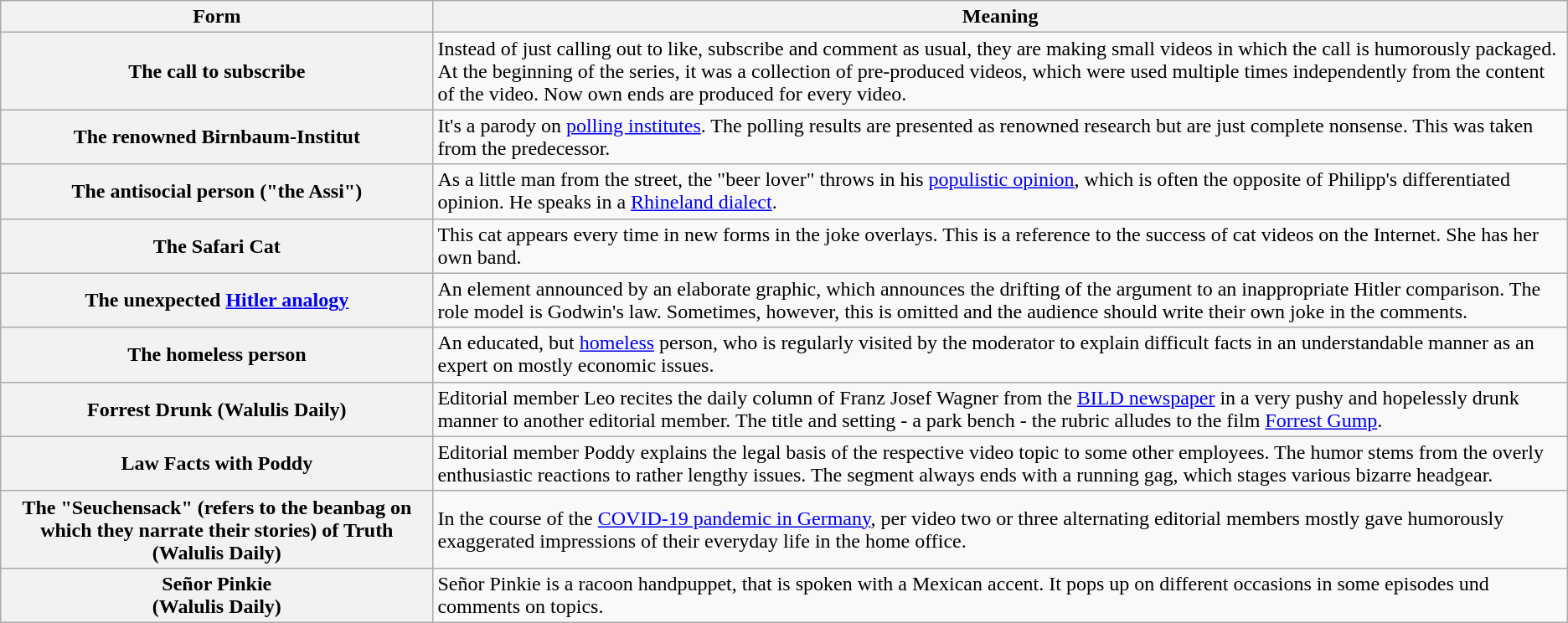<table class="wikitable">
<tr>
<th>Form</th>
<th>Meaning</th>
</tr>
<tr>
<th>The call to subscribe</th>
<td>Instead of just calling out to like, subscribe and comment as usual, they are making small videos in which the call is humorously packaged. At the beginning of the series, it was a collection of pre-produced videos, which were used multiple times independently from the content of the video. Now own ends are produced for every video.</td>
</tr>
<tr>
<th>The renowned Birnbaum-Institut</th>
<td>It's a parody on <a href='#'>polling institutes</a>. The polling results are presented as renowned research but are just complete nonsense. This was taken from the predecessor.</td>
</tr>
<tr>
<th>The antisocial person ("the Assi")</th>
<td>As a little man from the street, the "beer lover" throws in his <a href='#'>populistic opinion</a>, which is often the opposite of Philipp's differentiated opinion. He speaks in a <a href='#'>Rhineland dialect</a>.</td>
</tr>
<tr>
<th>The Safari Cat</th>
<td>This cat appears every time in new forms in the joke overlays. This is a reference to the success of cat videos on the Internet. She has her own band.</td>
</tr>
<tr>
<th>The unexpected <a href='#'>Hitler analogy</a></th>
<td>An element announced by an elaborate graphic, which announces the drifting of the argument to an inappropriate Hitler comparison. The role model is Godwin's law. Sometimes, however, this is omitted and the audience should write their own joke in the comments.</td>
</tr>
<tr>
<th>The homeless person</th>
<td>An educated, but <a href='#'>homeless</a> person, who is regularly visited by the moderator to explain difficult facts in an understandable manner as an expert on mostly economic issues.</td>
</tr>
<tr>
<th>Forrest Drunk (Walulis Daily)</th>
<td>Editorial member Leo recites the daily column of Franz Josef Wagner from the <a href='#'>BILD newspaper</a> in a very pushy and hopelessly drunk manner to another editorial member. The title and setting - a park bench - the rubric alludes to the film <a href='#'>Forrest Gump</a>.</td>
</tr>
<tr>
<th>Law Facts with Poddy</th>
<td>Editorial member Poddy explains the legal basis of the respective video topic to some other employees. The humor stems from the overly enthusiastic reactions to rather lengthy issues. The segment always ends with a running gag, which stages various bizarre headgear.</td>
</tr>
<tr>
<th>The "Seuchensack" (refers to the beanbag on which they narrate their stories) of Truth (Walulis Daily)</th>
<td>In the course of the <a href='#'>COVID-19 pandemic in Germany</a>, per video two or three alternating editorial members mostly gave humorously exaggerated impressions of their everyday life in the home office.</td>
</tr>
<tr>
<th>Señor Pinkie<br>(Walulis Daily)</th>
<td>Señor Pinkie is a racoon handpuppet, that is spoken with a Mexican accent. It pops up on different occasions in some episodes und comments on topics.</td>
</tr>
</table>
